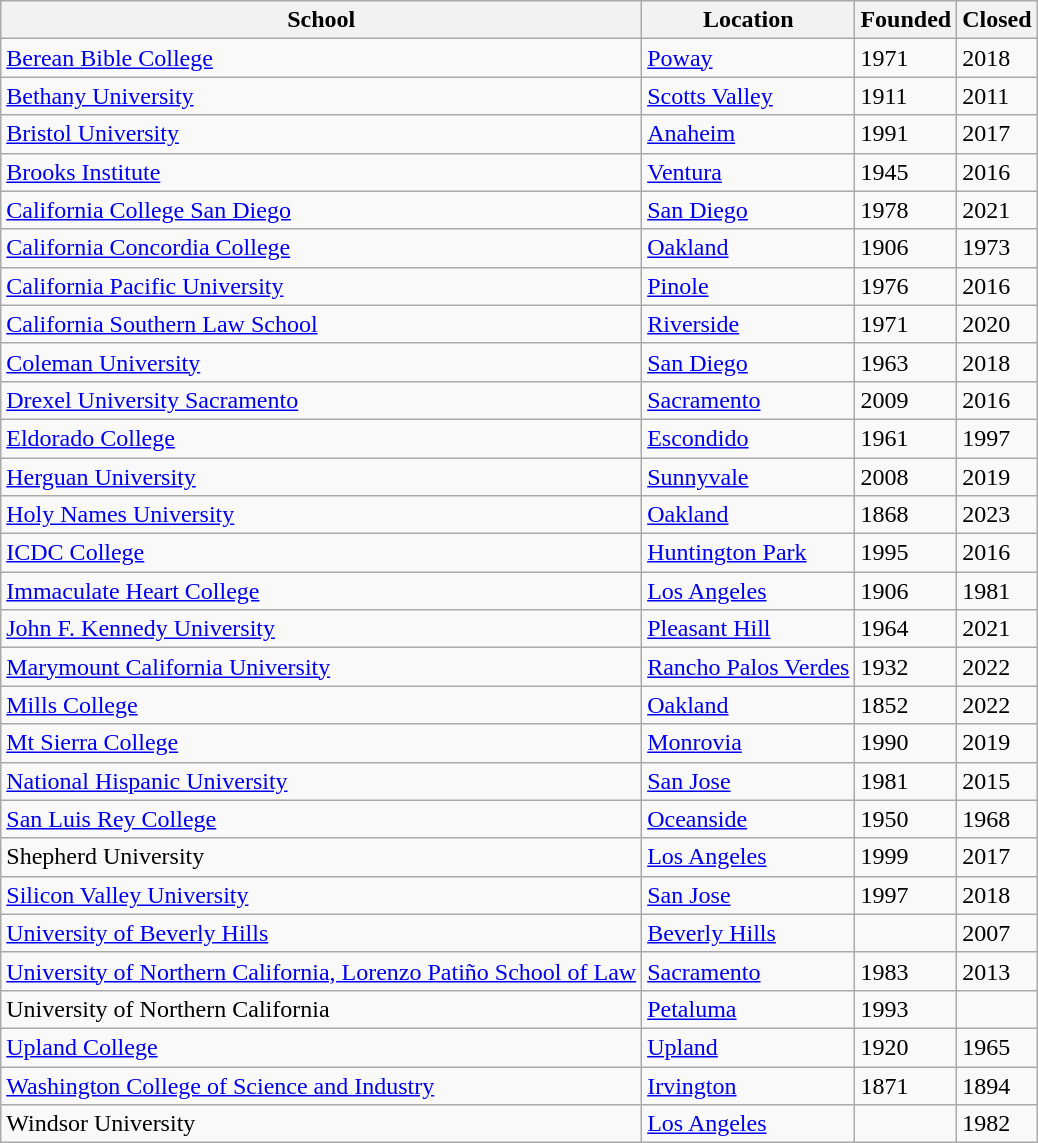<table class="wikitable sortable">
<tr>
<th>School</th>
<th>Location</th>
<th>Founded</th>
<th>Closed</th>
</tr>
<tr>
<td><a href='#'>Berean Bible College</a></td>
<td><a href='#'>Poway</a></td>
<td>1971</td>
<td>2018</td>
</tr>
<tr>
<td><a href='#'>Bethany University</a></td>
<td><a href='#'>Scotts Valley</a></td>
<td>1911</td>
<td>2011</td>
</tr>
<tr>
<td><a href='#'>Bristol University</a></td>
<td><a href='#'>Anaheim</a></td>
<td>1991</td>
<td>2017</td>
</tr>
<tr>
<td><a href='#'>Brooks Institute</a></td>
<td><a href='#'>Ventura</a></td>
<td>1945</td>
<td>2016</td>
</tr>
<tr>
<td><a href='#'>California College San Diego</a></td>
<td><a href='#'>San Diego</a></td>
<td>1978</td>
<td>2021</td>
</tr>
<tr>
<td><a href='#'>California Concordia College</a></td>
<td><a href='#'>Oakland</a></td>
<td>1906</td>
<td>1973</td>
</tr>
<tr>
<td><a href='#'>California Pacific University</a></td>
<td><a href='#'>Pinole</a></td>
<td>1976</td>
<td>2016</td>
</tr>
<tr>
<td><a href='#'>California Southern Law School</a></td>
<td><a href='#'>Riverside</a></td>
<td>1971</td>
<td>2020</td>
</tr>
<tr>
<td><a href='#'>Coleman University</a></td>
<td><a href='#'>San Diego</a></td>
<td>1963</td>
<td>2018</td>
</tr>
<tr>
<td><a href='#'>Drexel University Sacramento</a></td>
<td><a href='#'>Sacramento</a></td>
<td>2009</td>
<td>2016</td>
</tr>
<tr>
<td><a href='#'>Eldorado College</a></td>
<td><a href='#'>Escondido</a></td>
<td>1961</td>
<td>1997</td>
</tr>
<tr>
<td><a href='#'>Herguan University</a></td>
<td><a href='#'>Sunnyvale</a></td>
<td>2008</td>
<td>2019</td>
</tr>
<tr>
<td><a href='#'>Holy Names University</a></td>
<td><a href='#'>Oakland</a></td>
<td>1868</td>
<td>2023</td>
</tr>
<tr>
<td><a href='#'>ICDC College</a></td>
<td><a href='#'>Huntington Park</a></td>
<td>1995</td>
<td>2016</td>
</tr>
<tr>
<td><a href='#'>Immaculate Heart College</a></td>
<td><a href='#'>Los Angeles</a></td>
<td>1906</td>
<td>1981</td>
</tr>
<tr>
<td><a href='#'>John F. Kennedy University</a></td>
<td><a href='#'>Pleasant Hill</a></td>
<td>1964</td>
<td>2021</td>
</tr>
<tr>
<td><a href='#'>Marymount California University</a></td>
<td><a href='#'>Rancho Palos Verdes</a></td>
<td>1932</td>
<td>2022</td>
</tr>
<tr>
<td><a href='#'>Mills College</a></td>
<td><a href='#'>Oakland</a></td>
<td>1852</td>
<td>2022</td>
</tr>
<tr>
<td><a href='#'>Mt Sierra College</a></td>
<td><a href='#'>Monrovia</a></td>
<td>1990</td>
<td>2019</td>
</tr>
<tr>
<td><a href='#'>National Hispanic University</a></td>
<td><a href='#'>San Jose</a></td>
<td>1981</td>
<td>2015</td>
</tr>
<tr>
<td><a href='#'>San Luis Rey College</a></td>
<td><a href='#'>Oceanside</a></td>
<td>1950</td>
<td>1968</td>
</tr>
<tr>
<td>Shepherd University</td>
<td><a href='#'>Los Angeles</a></td>
<td>1999</td>
<td>2017</td>
</tr>
<tr>
<td><a href='#'>Silicon Valley University</a></td>
<td><a href='#'>San Jose</a></td>
<td>1997</td>
<td>2018</td>
</tr>
<tr>
<td><a href='#'>University of Beverly Hills</a></td>
<td><a href='#'>Beverly Hills</a></td>
<td></td>
<td>2007</td>
</tr>
<tr>
<td><a href='#'>University of Northern California, Lorenzo Patiño School of Law</a></td>
<td><a href='#'>Sacramento</a></td>
<td>1983</td>
<td>2013</td>
</tr>
<tr>
<td>University of Northern California</td>
<td><a href='#'>Petaluma</a></td>
<td>1993</td>
<td></td>
</tr>
<tr>
<td><a href='#'>Upland College</a></td>
<td><a href='#'>Upland</a></td>
<td>1920</td>
<td>1965</td>
</tr>
<tr>
<td><a href='#'>Washington College of Science and Industry</a></td>
<td><a href='#'>Irvington</a></td>
<td>1871</td>
<td>1894</td>
</tr>
<tr>
<td>Windsor University</td>
<td><a href='#'>Los Angeles</a></td>
<td></td>
<td>1982</td>
</tr>
</table>
